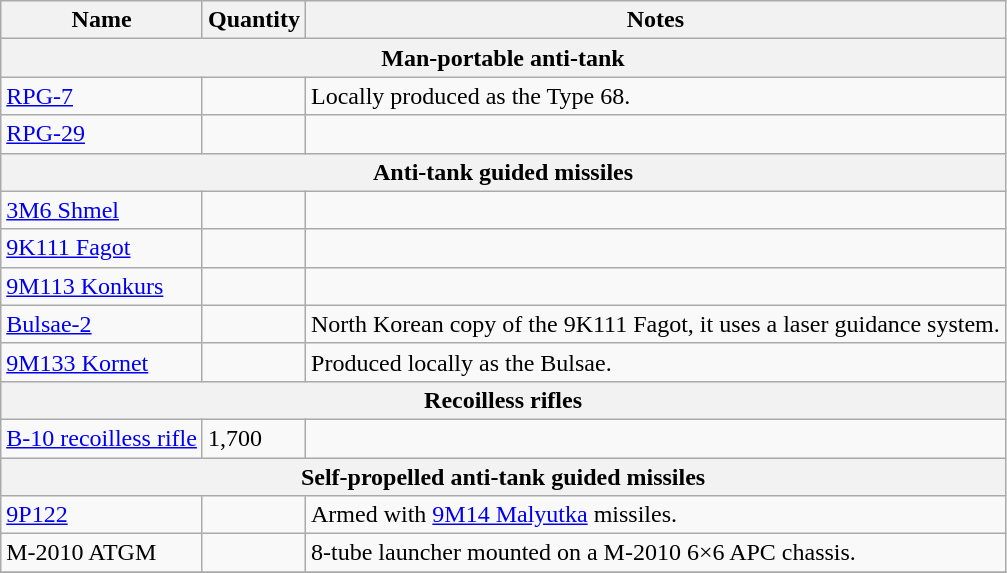<table class="wikitable">
<tr>
<th>Name</th>
<th>Quantity</th>
<th>Notes</th>
</tr>
<tr>
<th colspan="3">Man-portable anti-tank</th>
</tr>
<tr>
<td><a href='#'>RPG-7</a></td>
<td></td>
<td>Locally produced as the Type 68.</td>
</tr>
<tr>
<td><a href='#'>RPG-29</a></td>
<td></td>
<td></td>
</tr>
<tr>
<th colspan="3">Anti-tank guided missiles</th>
</tr>
<tr>
<td><a href='#'>3M6 Shmel</a></td>
<td></td>
<td></td>
</tr>
<tr>
<td><a href='#'>9K111 Fagot</a></td>
<td></td>
<td></td>
</tr>
<tr>
<td><a href='#'>9M113 Konkurs</a></td>
<td></td>
<td></td>
</tr>
<tr>
<td><a href='#'>Bulsae-2</a></td>
<td></td>
<td>North Korean copy of the 9K111 Fagot, it uses a laser guidance system.</td>
</tr>
<tr>
<td><a href='#'>9M133 Kornet</a></td>
<td></td>
<td>Produced locally as the Bulsae.</td>
</tr>
<tr>
<th colspan="3">Recoilless rifles</th>
</tr>
<tr>
<td><a href='#'>B-10 recoilless rifle</a></td>
<td>1,700</td>
<td></td>
</tr>
<tr>
<th colspan="3">Self-propelled anti-tank guided missiles</th>
</tr>
<tr>
<td><a href='#'>9P122</a></td>
<td></td>
<td>Armed with <a href='#'>9M14 Malyutka</a> missiles.</td>
</tr>
<tr>
<td>M-2010 ATGM</td>
<td></td>
<td>8-tube launcher mounted on a M-2010 6×6 APC chassis.</td>
</tr>
<tr>
</tr>
</table>
